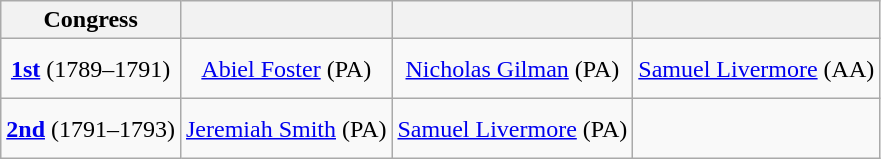<table class=wikitable style="text-align:center">
<tr>
<th>Congress</th>
<th></th>
<th></th>
<th></th>
</tr>
<tr style="height:2.5em">
<td><strong><a href='#'>1st</a></strong> (1789–1791)</td>
<td><a href='#'>Abiel Foster</a> (PA)</td>
<td><a href='#'>Nicholas Gilman</a> (PA)</td>
<td><a href='#'>Samuel Livermore</a> (AA)</td>
</tr>
<tr style="height:2.5em">
<td><strong><a href='#'>2nd</a></strong> (1791–1793)</td>
<td><a href='#'>Jeremiah Smith</a> (PA)</td>
<td><a href='#'>Samuel Livermore</a> (PA)</td>
</tr>
</table>
